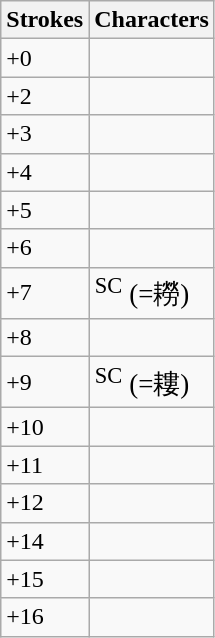<table class="wikitable">
<tr>
<th>Strokes</th>
<th>Characters</th>
</tr>
<tr>
<td>+0</td>
<td style="font-size: large;"></td>
</tr>
<tr>
<td>+2</td>
<td style="font-size: large;"></td>
</tr>
<tr>
<td>+3</td>
<td style="font-size: large;"></td>
</tr>
<tr>
<td>+4</td>
<td style="font-size: large;">    </td>
</tr>
<tr>
<td>+5</td>
<td style="font-size: large;">     </td>
</tr>
<tr>
<td>+6</td>
<td style="font-size: large;"></td>
</tr>
<tr>
<td>+7</td>
<td style="font-size: large;"> <sup>SC</sup> (=耮)</td>
</tr>
<tr>
<td>+8</td>
<td style="font-size: large;">  </td>
</tr>
<tr>
<td>+9</td>
<td style="font-size: large;"> <sup>SC</sup> (=耬)</td>
</tr>
<tr>
<td>+10</td>
<td style="font-size: large;">  </td>
</tr>
<tr>
<td>+11</td>
<td style="font-size: large;"> </td>
</tr>
<tr>
<td>+12</td>
<td style="font-size: large;"> </td>
</tr>
<tr>
<td>+14</td>
<td style="font-size: large;"></td>
</tr>
<tr>
<td>+15</td>
<td style="font-size: large;"></td>
</tr>
<tr>
<td>+16</td>
<td style="font-size: large;"> </td>
</tr>
</table>
